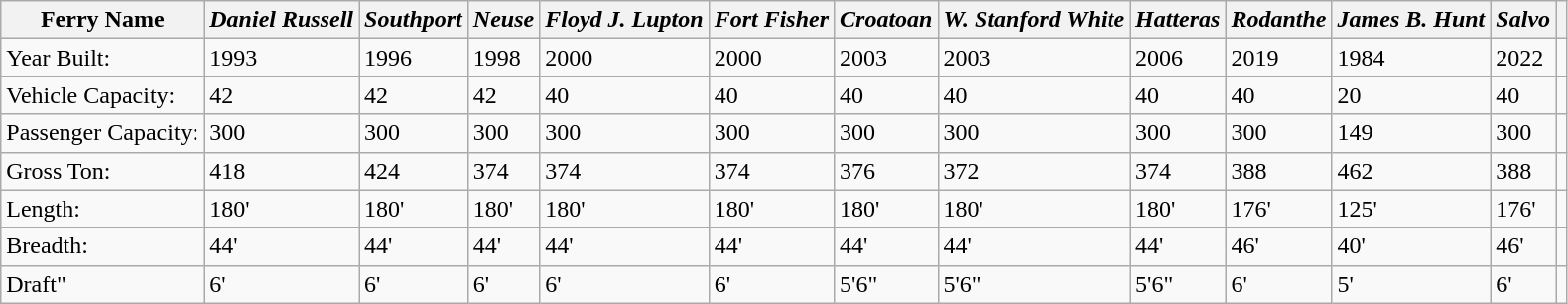<table class="wikitable">
<tr>
<th>Ferry Name</th>
<th><em>Daniel Russell</em></th>
<th><em>Southport</em></th>
<th><em>Neuse</em></th>
<th><em>Floyd J. Lupton</em></th>
<th><em>Fort Fisher</em></th>
<th><em>Croatoan</em></th>
<th><em>W. Stanford White</em></th>
<th><em>Hatteras</em></th>
<th><em>Rodanthe</em></th>
<th><em>James B. Hunt</em></th>
<th><em>Salvo</em></th>
<th></th>
</tr>
<tr>
<td>Year Built:</td>
<td>1993</td>
<td>1996</td>
<td>1998</td>
<td>2000</td>
<td>2000</td>
<td>2003</td>
<td>2003</td>
<td>2006</td>
<td>2019</td>
<td>1984</td>
<td>2022</td>
<td></td>
</tr>
<tr>
<td>Vehicle Capacity:</td>
<td>42</td>
<td>42</td>
<td>42</td>
<td>40</td>
<td>40</td>
<td>40</td>
<td>40</td>
<td>40</td>
<td>40</td>
<td>20</td>
<td>40</td>
<td></td>
</tr>
<tr>
<td>Passenger Capacity:</td>
<td>300</td>
<td>300</td>
<td>300</td>
<td>300</td>
<td>300</td>
<td>300</td>
<td>300</td>
<td>300</td>
<td>300</td>
<td>149</td>
<td>300</td>
<td></td>
</tr>
<tr>
<td>Gross Ton:</td>
<td>418</td>
<td>424</td>
<td>374</td>
<td>374</td>
<td>374</td>
<td>376</td>
<td>372</td>
<td>374</td>
<td>388</td>
<td>462</td>
<td>388</td>
<td></td>
</tr>
<tr>
<td>Length:</td>
<td>180'</td>
<td>180'</td>
<td>180'</td>
<td>180'</td>
<td>180'</td>
<td>180'</td>
<td>180'</td>
<td>180'</td>
<td>176'</td>
<td>125'</td>
<td>176'</td>
<td></td>
</tr>
<tr>
<td>Breadth:</td>
<td>44'</td>
<td>44'</td>
<td>44'</td>
<td>44'</td>
<td>44'</td>
<td>44'</td>
<td>44'</td>
<td>44'</td>
<td>46'</td>
<td>40'</td>
<td>46'</td>
<td></td>
</tr>
<tr>
<td>Draft"</td>
<td>6'</td>
<td>6'</td>
<td>6'</td>
<td>6'</td>
<td>6'</td>
<td>5'6"</td>
<td>5'6"</td>
<td>5'6"</td>
<td>6'</td>
<td>5'</td>
<td>6'</td>
<td></td>
</tr>
</table>
